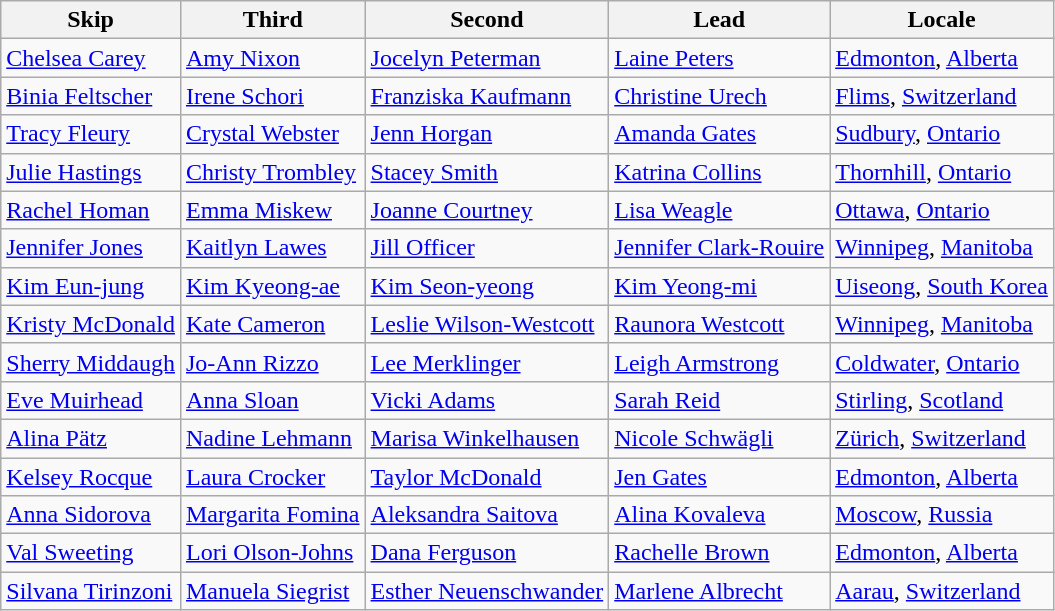<table class=wikitable>
<tr>
<th>Skip</th>
<th>Third</th>
<th>Second</th>
<th>Lead</th>
<th>Locale</th>
</tr>
<tr>
<td><a href='#'>Chelsea Carey</a></td>
<td><a href='#'>Amy Nixon</a></td>
<td><a href='#'>Jocelyn Peterman</a></td>
<td><a href='#'>Laine Peters</a></td>
<td> <a href='#'>Edmonton</a>, <a href='#'>Alberta</a></td>
</tr>
<tr>
<td><a href='#'>Binia Feltscher</a></td>
<td><a href='#'>Irene Schori</a></td>
<td><a href='#'>Franziska Kaufmann</a></td>
<td><a href='#'>Christine Urech</a></td>
<td> <a href='#'>Flims</a>, <a href='#'>Switzerland</a></td>
</tr>
<tr>
<td><a href='#'>Tracy Fleury</a></td>
<td><a href='#'>Crystal Webster</a></td>
<td><a href='#'>Jenn Horgan</a></td>
<td><a href='#'>Amanda Gates</a></td>
<td> <a href='#'>Sudbury</a>, <a href='#'>Ontario</a></td>
</tr>
<tr>
<td><a href='#'>Julie Hastings</a></td>
<td><a href='#'>Christy Trombley</a></td>
<td><a href='#'>Stacey Smith</a></td>
<td><a href='#'>Katrina Collins</a></td>
<td> <a href='#'>Thornhill</a>, <a href='#'>Ontario</a></td>
</tr>
<tr>
<td><a href='#'>Rachel Homan</a></td>
<td><a href='#'>Emma Miskew</a></td>
<td><a href='#'>Joanne Courtney</a></td>
<td><a href='#'>Lisa Weagle</a></td>
<td> <a href='#'>Ottawa</a>, <a href='#'>Ontario</a></td>
</tr>
<tr>
<td><a href='#'>Jennifer Jones</a></td>
<td><a href='#'>Kaitlyn Lawes</a></td>
<td><a href='#'>Jill Officer</a></td>
<td><a href='#'>Jennifer Clark-Rouire</a></td>
<td> <a href='#'>Winnipeg</a>, <a href='#'>Manitoba</a></td>
</tr>
<tr>
<td><a href='#'>Kim Eun-jung</a></td>
<td><a href='#'>Kim Kyeong-ae</a></td>
<td><a href='#'>Kim Seon-yeong</a></td>
<td><a href='#'>Kim Yeong-mi</a></td>
<td> <a href='#'>Uiseong</a>, <a href='#'>South Korea</a></td>
</tr>
<tr>
<td><a href='#'>Kristy McDonald</a></td>
<td><a href='#'>Kate Cameron</a></td>
<td><a href='#'>Leslie Wilson-Westcott</a></td>
<td><a href='#'>Raunora Westcott</a></td>
<td> <a href='#'>Winnipeg</a>, <a href='#'>Manitoba</a></td>
</tr>
<tr>
<td><a href='#'>Sherry Middaugh</a></td>
<td><a href='#'>Jo-Ann Rizzo</a></td>
<td><a href='#'>Lee Merklinger</a></td>
<td><a href='#'>Leigh Armstrong</a></td>
<td> <a href='#'>Coldwater</a>, <a href='#'>Ontario</a></td>
</tr>
<tr>
<td><a href='#'>Eve Muirhead</a></td>
<td><a href='#'>Anna Sloan</a></td>
<td><a href='#'>Vicki Adams</a></td>
<td><a href='#'>Sarah Reid</a></td>
<td> <a href='#'>Stirling</a>, <a href='#'>Scotland</a></td>
</tr>
<tr>
<td><a href='#'>Alina Pätz</a></td>
<td><a href='#'>Nadine Lehmann</a></td>
<td><a href='#'>Marisa Winkelhausen</a></td>
<td><a href='#'>Nicole Schwägli</a></td>
<td> <a href='#'>Zürich</a>, <a href='#'>Switzerland</a></td>
</tr>
<tr>
<td><a href='#'>Kelsey Rocque</a></td>
<td><a href='#'>Laura Crocker</a></td>
<td><a href='#'>Taylor McDonald</a></td>
<td><a href='#'>Jen Gates</a></td>
<td> <a href='#'>Edmonton</a>, <a href='#'>Alberta</a></td>
</tr>
<tr>
<td><a href='#'>Anna Sidorova</a></td>
<td><a href='#'>Margarita Fomina</a></td>
<td><a href='#'>Aleksandra Saitova</a></td>
<td><a href='#'>Alina Kovaleva</a></td>
<td> <a href='#'>Moscow</a>, <a href='#'>Russia</a></td>
</tr>
<tr>
<td><a href='#'>Val Sweeting</a></td>
<td><a href='#'>Lori Olson-Johns</a></td>
<td><a href='#'>Dana Ferguson</a></td>
<td><a href='#'>Rachelle Brown</a></td>
<td> <a href='#'>Edmonton</a>, <a href='#'>Alberta</a></td>
</tr>
<tr>
<td><a href='#'>Silvana Tirinzoni</a></td>
<td><a href='#'>Manuela Siegrist</a></td>
<td><a href='#'>Esther Neuenschwander</a></td>
<td><a href='#'>Marlene Albrecht</a></td>
<td> <a href='#'>Aarau</a>, <a href='#'>Switzerland</a></td>
</tr>
</table>
